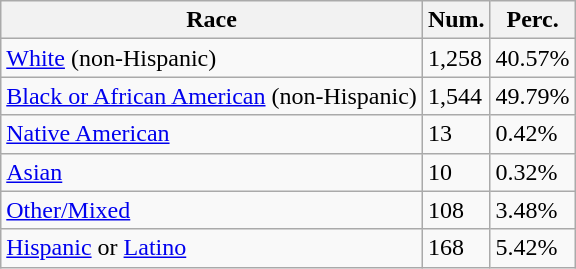<table class="wikitable">
<tr>
<th>Race</th>
<th>Num.</th>
<th>Perc.</th>
</tr>
<tr>
<td><a href='#'>White</a> (non-Hispanic)</td>
<td>1,258</td>
<td>40.57%</td>
</tr>
<tr>
<td><a href='#'>Black or African American</a> (non-Hispanic)</td>
<td>1,544</td>
<td>49.79%</td>
</tr>
<tr>
<td><a href='#'>Native American</a></td>
<td>13</td>
<td>0.42%</td>
</tr>
<tr>
<td><a href='#'>Asian</a></td>
<td>10</td>
<td>0.32%</td>
</tr>
<tr>
<td><a href='#'>Other/Mixed</a></td>
<td>108</td>
<td>3.48%</td>
</tr>
<tr>
<td><a href='#'>Hispanic</a> or <a href='#'>Latino</a></td>
<td>168</td>
<td>5.42%</td>
</tr>
</table>
